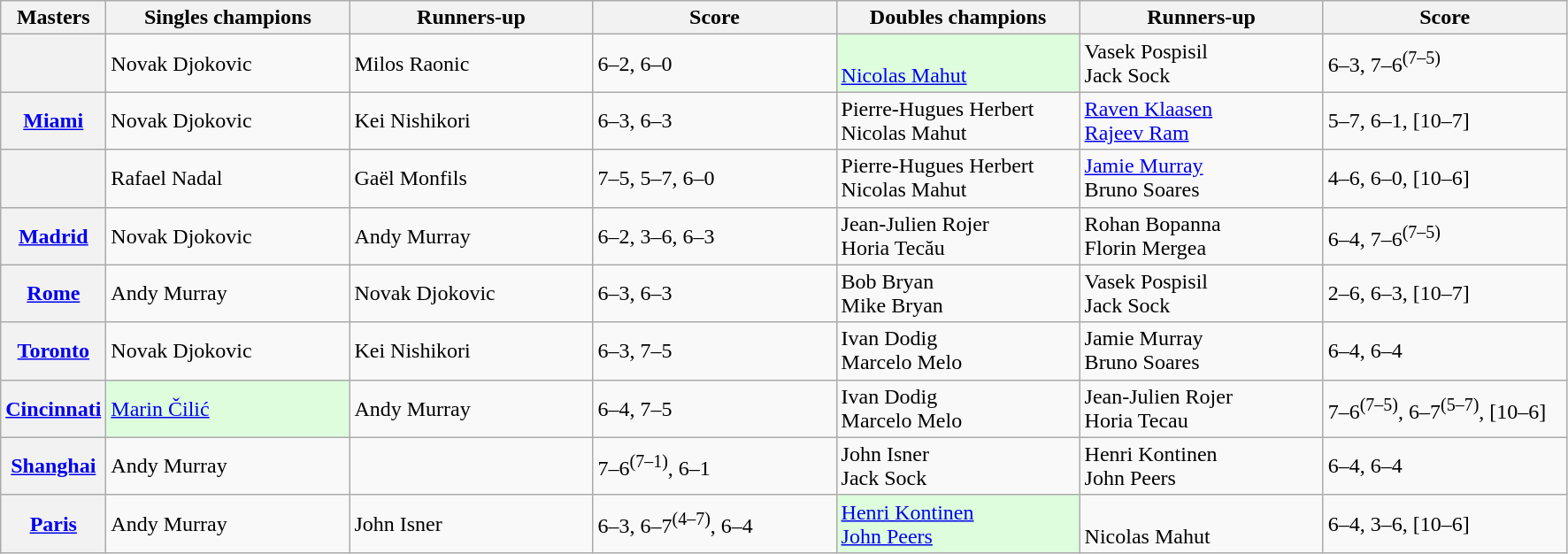<table class="wikitable plainrowheaders">
<tr>
<th scope="col">Masters</th>
<th scope="col" style="width:11em">Singles champions</th>
<th scope="col" style="width:11em">Runners-up</th>
<th scope="col" style="width:11em">Score</th>
<th scope="col" style="width:11em">Doubles champions</th>
<th scope="col" style="width:11em">Runners-up</th>
<th scope="col" style="width:11em">Score</th>
</tr>
<tr>
<th scope="row"><br></th>
<td> Novak Djokovic</td>
<td> Milos Raonic</td>
<td>6–2, 6–0</td>
<td style="background-color: #ddfddd"><br> <a href='#'>Nicolas Mahut</a></td>
<td> Vasek Pospisil <br> Jack Sock</td>
<td>6–3, 7–6<sup>(7–5)</sup></td>
</tr>
<tr>
<th scope="row"><a href='#'><strong>Miami</strong></a><br></th>
<td> Novak Djokovic</td>
<td> Kei Nishikori</td>
<td>6–3, 6–3</td>
<td> Pierre-Hugues Herbert<br> Nicolas Mahut</td>
<td> <a href='#'>Raven Klaasen</a> <br> <a href='#'>Rajeev Ram</a></td>
<td>5–7, 6–1, [10–7]</td>
</tr>
<tr>
<th scope="row"><br></th>
<td> Rafael Nadal</td>
<td> Gaël Monfils</td>
<td>7–5, 5–7, 6–0</td>
<td> Pierre-Hugues Herbert<br> Nicolas Mahut</td>
<td> <a href='#'>Jamie Murray</a> <br> Bruno Soares</td>
<td>4–6, 6–0, [10–6]</td>
</tr>
<tr>
<th scope="row"><a href='#'><strong>Madrid</strong></a><br></th>
<td> Novak Djokovic</td>
<td> Andy Murray</td>
<td>6–2, 3–6, 6–3</td>
<td> Jean-Julien Rojer <br>  Horia Tecău</td>
<td> Rohan Bopanna <br>  Florin Mergea</td>
<td>6–4, 7–6<sup>(7–5)</sup></td>
</tr>
<tr>
<th scope="row"><a href='#'><strong>Rome</strong></a><br></th>
<td> Andy Murray</td>
<td> Novak Djokovic</td>
<td>6–3, 6–3</td>
<td> Bob Bryan<br> Mike Bryan</td>
<td> Vasek Pospisil <br> Jack Sock</td>
<td>2–6, 6–3, [10–7]</td>
</tr>
<tr>
<th scope="row"><a href='#'><strong>Toronto</strong></a><br></th>
<td> Novak Djokovic</td>
<td> Kei Nishikori</td>
<td>6–3, 7–5</td>
<td> Ivan Dodig<br> Marcelo Melo</td>
<td> Jamie Murray <br> Bruno Soares</td>
<td>6–4, 6–4</td>
</tr>
<tr>
<th scope="row"><a href='#'><strong>Cincinnati</strong></a><br></th>
<td style="background-color: #ddfddd"> <a href='#'>Marin Čilić</a></td>
<td> Andy Murray</td>
<td>6–4, 7–5</td>
<td> Ivan Dodig<br> Marcelo Melo</td>
<td> Jean-Julien Rojer <br> Horia Tecau</td>
<td>7–6<sup>(7–5)</sup>, 6–7<sup>(5–7)</sup>, [10–6]</td>
</tr>
<tr>
<th scope="row"><a href='#'><strong>Shanghai</strong></a><br></th>
<td> Andy Murray</td>
<td></td>
<td>7–6<sup>(7–1)</sup>, 6–1</td>
<td> John Isner<br> Jack Sock</td>
<td> Henri Kontinen<br> John Peers</td>
<td>6–4, 6–4</td>
</tr>
<tr>
<th scope="row"><a href='#'><strong>Paris</strong></a><br></th>
<td> Andy Murray</td>
<td> John Isner</td>
<td>6–3, 6–7<sup>(4–7)</sup>, 6–4</td>
<td style="background-color: #ddfddd"> <a href='#'>Henri Kontinen</a><br> <a href='#'>John Peers</a></td>
<td><br> Nicolas Mahut</td>
<td>6–4, 3–6, [10–6]</td>
</tr>
</table>
